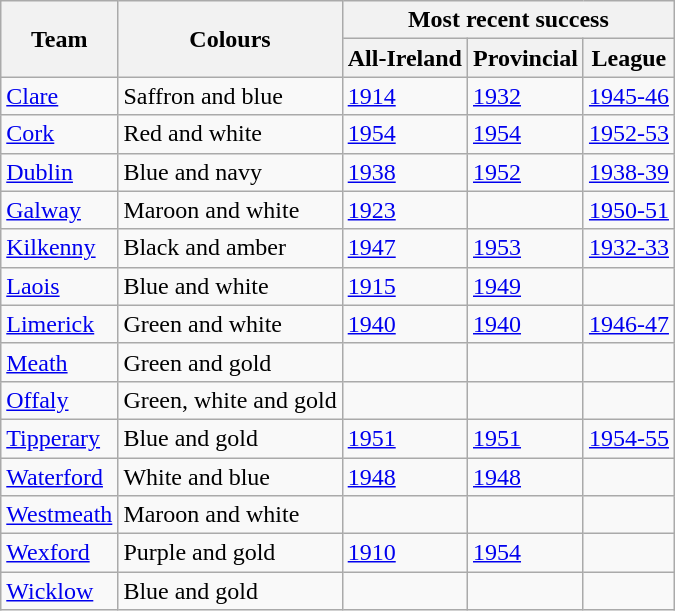<table class="wikitable">
<tr>
<th rowspan="2">Team</th>
<th rowspan="2">Colours</th>
<th colspan="3">Most recent success</th>
</tr>
<tr>
<th>All-Ireland</th>
<th>Provincial</th>
<th>League</th>
</tr>
<tr>
<td><a href='#'>Clare</a></td>
<td>Saffron and blue</td>
<td><a href='#'>1914</a></td>
<td><a href='#'>1932</a></td>
<td><a href='#'>1945-46</a></td>
</tr>
<tr>
<td><a href='#'>Cork</a></td>
<td>Red and white</td>
<td><a href='#'>1954</a></td>
<td><a href='#'>1954</a></td>
<td><a href='#'>1952-53</a></td>
</tr>
<tr>
<td><a href='#'>Dublin</a></td>
<td>Blue and navy</td>
<td><a href='#'>1938</a></td>
<td><a href='#'>1952</a></td>
<td><a href='#'>1938-39</a></td>
</tr>
<tr>
<td><a href='#'>Galway</a></td>
<td>Maroon and white</td>
<td><a href='#'>1923</a></td>
<td></td>
<td><a href='#'>1950-51</a></td>
</tr>
<tr>
<td><a href='#'>Kilkenny</a></td>
<td>Black and amber</td>
<td><a href='#'>1947</a></td>
<td><a href='#'>1953</a></td>
<td><a href='#'>1932-33</a></td>
</tr>
<tr>
<td><a href='#'>Laois</a></td>
<td>Blue and white</td>
<td><a href='#'>1915</a></td>
<td><a href='#'>1949</a></td>
<td></td>
</tr>
<tr>
<td><a href='#'>Limerick</a></td>
<td>Green and white</td>
<td><a href='#'>1940</a></td>
<td><a href='#'>1940</a></td>
<td><a href='#'>1946-47</a></td>
</tr>
<tr>
<td><a href='#'>Meath</a></td>
<td>Green and gold</td>
<td></td>
<td></td>
<td></td>
</tr>
<tr>
<td><a href='#'>Offaly</a></td>
<td>Green, white and gold</td>
<td></td>
<td></td>
<td></td>
</tr>
<tr>
<td><a href='#'>Tipperary</a></td>
<td>Blue and gold</td>
<td><a href='#'>1951</a></td>
<td><a href='#'>1951</a></td>
<td><a href='#'>1954-55</a></td>
</tr>
<tr>
<td><a href='#'>Waterford</a></td>
<td>White and blue</td>
<td><a href='#'>1948</a></td>
<td><a href='#'>1948</a></td>
<td></td>
</tr>
<tr>
<td><a href='#'>Westmeath</a></td>
<td>Maroon and white</td>
<td></td>
<td></td>
<td></td>
</tr>
<tr>
<td><a href='#'>Wexford</a></td>
<td>Purple and gold</td>
<td><a href='#'>1910</a></td>
<td><a href='#'>1954</a></td>
<td></td>
</tr>
<tr>
<td><a href='#'>Wicklow</a></td>
<td>Blue and gold</td>
<td></td>
<td></td>
</tr>
</table>
